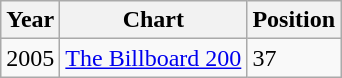<table class=wikitable>
<tr>
<th align="left">Year</th>
<th align="left">Chart</th>
<th align="left">Position</th>
</tr>
<tr>
<td align="left">2005</td>
<td align="left"><a href='#'>The Billboard 200</a></td>
<td align="left">37</td>
</tr>
</table>
